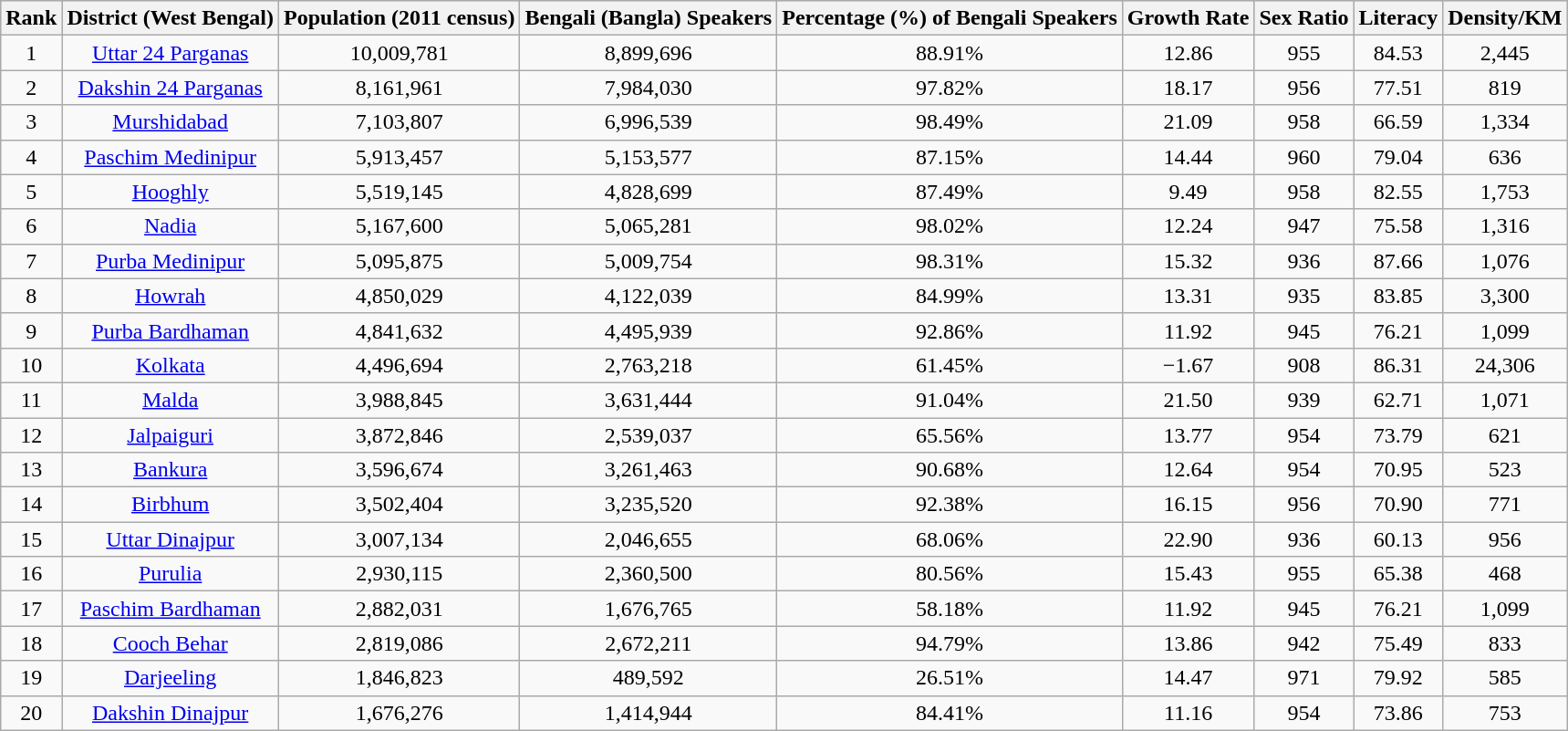<table class="wikitable sortable">
<tr style="background:#ccc; text-align:center;">
<th>Rank</th>
<th>District (West Bengal)</th>
<th>Population (2011 census)</th>
<th>Bengali (Bangla) Speakers</th>
<th>Percentage (%) of Bengali Speakers</th>
<th>Growth Rate</th>
<th>Sex Ratio</th>
<th>Literacy</th>
<th>Density/KM</th>
</tr>
<tr style="vertical-align: middle; text-align: center;">
<td>1</td>
<td><a href='#'>Uttar 24 Parganas</a></td>
<td>10,009,781</td>
<td>8,899,696</td>
<td>88.91%</td>
<td>12.86</td>
<td>955</td>
<td>84.53</td>
<td>2,445</td>
</tr>
<tr style="vertical-align: middle; text-align: center;">
<td>2</td>
<td><a href='#'>Dakshin 24 Parganas</a></td>
<td>8,161,961</td>
<td>7,984,030</td>
<td>97.82%</td>
<td>18.17</td>
<td>956</td>
<td>77.51</td>
<td>819</td>
</tr>
<tr style="vertical-align: middle; text-align: center;">
<td>3</td>
<td><a href='#'>Murshidabad</a></td>
<td>7,103,807</td>
<td>6,996,539</td>
<td>98.49%</td>
<td>21.09</td>
<td>958</td>
<td>66.59</td>
<td>1,334</td>
</tr>
<tr style="vertical-align: middle; text-align: center;">
<td>4</td>
<td><a href='#'>Paschim Medinipur</a></td>
<td>5,913,457</td>
<td>5,153,577</td>
<td>87.15%</td>
<td>14.44</td>
<td>960</td>
<td>79.04</td>
<td>636</td>
</tr>
<tr style="vertical-align: middle; text-align: center;">
<td>5</td>
<td><a href='#'>Hooghly</a></td>
<td>5,519,145</td>
<td>4,828,699</td>
<td>87.49%</td>
<td>9.49</td>
<td>958</td>
<td>82.55</td>
<td>1,753</td>
</tr>
<tr style="vertical-align: middle; text-align: center;">
<td>6</td>
<td><a href='#'>Nadia</a></td>
<td>5,167,600</td>
<td>5,065,281</td>
<td>98.02%</td>
<td>12.24</td>
<td>947</td>
<td>75.58</td>
<td>1,316</td>
</tr>
<tr style="vertical-align: middle; text-align: center;">
<td>7</td>
<td><a href='#'>Purba Medinipur</a></td>
<td>5,095,875</td>
<td>5,009,754</td>
<td>98.31%</td>
<td>15.32</td>
<td>936</td>
<td>87.66</td>
<td>1,076</td>
</tr>
<tr style="vertical-align: middle; text-align: center;">
<td>8</td>
<td><a href='#'>Howrah</a></td>
<td>4,850,029</td>
<td>4,122,039</td>
<td>84.99%</td>
<td>13.31</td>
<td>935</td>
<td>83.85</td>
<td>3,300</td>
</tr>
<tr style="vertical-align: middle; text-align: center;">
<td>9</td>
<td><a href='#'>Purba Bardhaman</a></td>
<td>4,841,632</td>
<td>4,495,939</td>
<td>92.86%</td>
<td>11.92</td>
<td>945</td>
<td>76.21</td>
<td>1,099</td>
</tr>
<tr style="vertical-align: middle; text-align: center;">
<td>10</td>
<td><a href='#'>Kolkata</a></td>
<td>4,496,694</td>
<td>2,763,218</td>
<td>61.45%</td>
<td>−1.67</td>
<td>908</td>
<td>86.31</td>
<td>24,306</td>
</tr>
<tr style="vertical-align: middle; text-align: center;">
<td>11</td>
<td><a href='#'>Malda</a></td>
<td>3,988,845</td>
<td>3,631,444</td>
<td>91.04%</td>
<td>21.50</td>
<td>939</td>
<td>62.71</td>
<td>1,071</td>
</tr>
<tr style="vertical-align: middle; text-align: center;">
<td>12</td>
<td><a href='#'>Jalpaiguri</a></td>
<td>3,872,846</td>
<td>2,539,037</td>
<td>65.56%</td>
<td>13.77</td>
<td>954</td>
<td>73.79</td>
<td>621</td>
</tr>
<tr style="vertical-align: middle; text-align: center;">
<td>13</td>
<td><a href='#'>Bankura</a></td>
<td>3,596,674</td>
<td>3,261,463</td>
<td>90.68%</td>
<td>12.64</td>
<td>954</td>
<td>70.95</td>
<td>523</td>
</tr>
<tr style="vertical-align: middle; text-align: center;">
<td>14</td>
<td><a href='#'>Birbhum</a></td>
<td>3,502,404</td>
<td>3,235,520</td>
<td>92.38%</td>
<td>16.15</td>
<td>956</td>
<td>70.90</td>
<td>771</td>
</tr>
<tr style="vertical-align: middle; text-align: center;">
<td>15</td>
<td><a href='#'>Uttar Dinajpur</a></td>
<td>3,007,134</td>
<td>2,046,655</td>
<td>68.06%</td>
<td>22.90</td>
<td>936</td>
<td>60.13</td>
<td>956</td>
</tr>
<tr style="vertical-align: middle; text-align: center;">
<td>16</td>
<td><a href='#'>Purulia</a></td>
<td>2,930,115</td>
<td>2,360,500</td>
<td>80.56%</td>
<td>15.43</td>
<td>955</td>
<td>65.38</td>
<td>468</td>
</tr>
<tr style="vertical-align: middle; text-align: center;">
<td>17</td>
<td><a href='#'>Paschim Bardhaman</a></td>
<td>2,882,031</td>
<td>1,676,765</td>
<td>58.18%</td>
<td>11.92</td>
<td>945</td>
<td>76.21</td>
<td>1,099</td>
</tr>
<tr style="vertical-align: middle; text-align: center;">
<td>18</td>
<td><a href='#'>Cooch Behar</a></td>
<td>2,819,086</td>
<td>2,672,211</td>
<td>94.79%</td>
<td>13.86</td>
<td>942</td>
<td>75.49</td>
<td>833</td>
</tr>
<tr style="vertical-align: middle; text-align: center;">
<td>19</td>
<td><a href='#'>Darjeeling</a></td>
<td>1,846,823</td>
<td>489,592</td>
<td>26.51%</td>
<td>14.47</td>
<td>971</td>
<td>79.92</td>
<td>585</td>
</tr>
<tr style="vertical-align: middle; text-align: center;">
<td>20</td>
<td><a href='#'>Dakshin Dinajpur</a></td>
<td>1,676,276</td>
<td>1,414,944</td>
<td>84.41%</td>
<td>11.16</td>
<td>954</td>
<td>73.86</td>
<td>753</td>
</tr>
</table>
